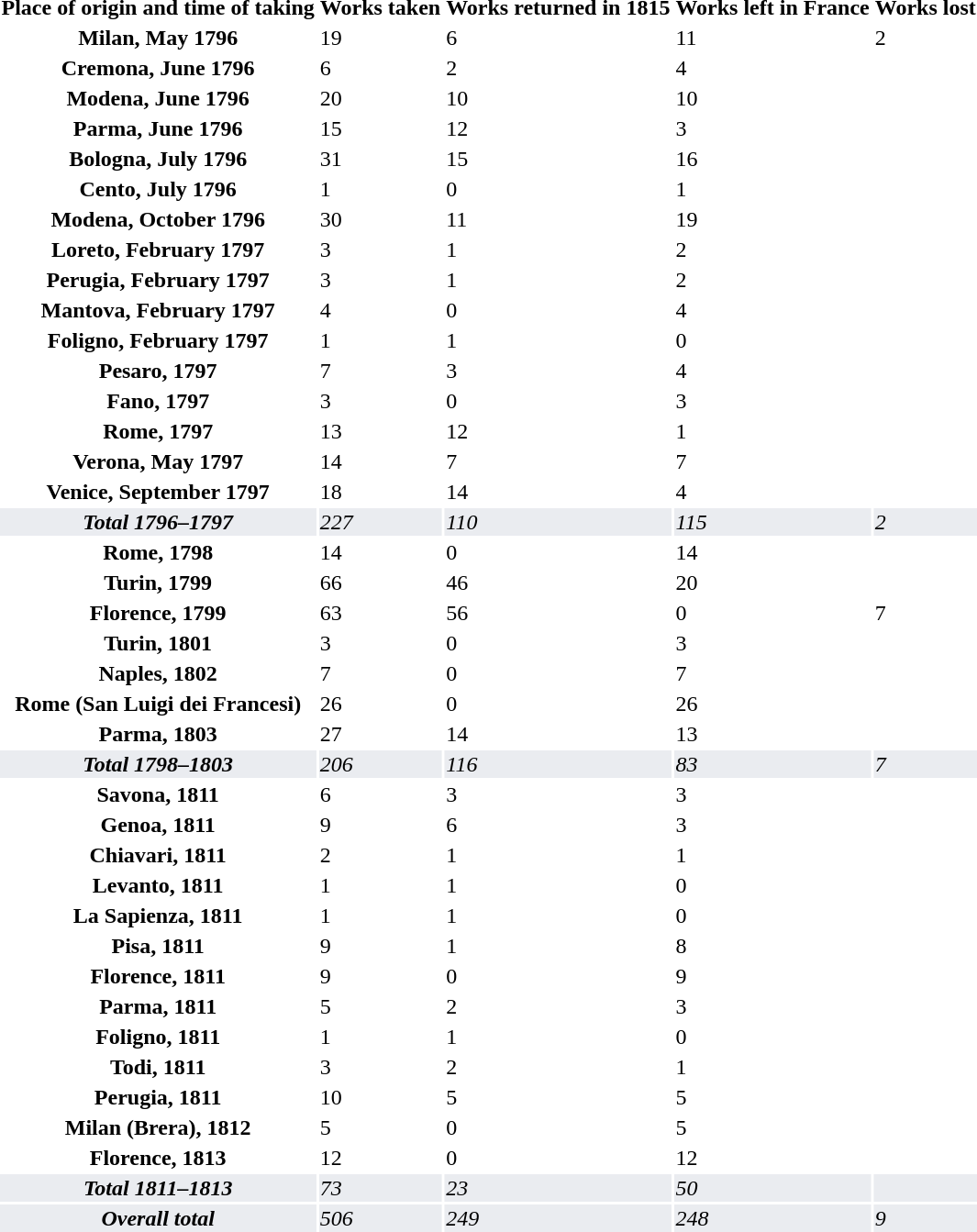<table>
<tr>
<th>Place of origin and time of taking</th>
<th>Works taken</th>
<th>Works returned in 1815</th>
<th>Works left in France</th>
<th>Works lost</th>
</tr>
<tr>
<th>Milan, May 1796</th>
<td>19</td>
<td>6</td>
<td>11</td>
<td>2</td>
</tr>
<tr>
<th>Cremona, June 1796</th>
<td>6</td>
<td>2</td>
<td>4</td>
<td></td>
</tr>
<tr>
<th>Modena, June 1796</th>
<td>20</td>
<td>10</td>
<td>10</td>
<td></td>
</tr>
<tr>
<th>Parma, June 1796</th>
<td>15</td>
<td>12</td>
<td>3</td>
<td></td>
</tr>
<tr>
<th>Bologna, July 1796</th>
<td>31</td>
<td>15</td>
<td>16</td>
<td></td>
</tr>
<tr>
<th>Cento, July 1796</th>
<td>1</td>
<td>0</td>
<td>1</td>
<td></td>
</tr>
<tr>
<th>Modena, October 1796</th>
<td>30</td>
<td>11</td>
<td>19</td>
<td></td>
</tr>
<tr>
<th>Loreto, February 1797</th>
<td>3</td>
<td>1</td>
<td>2</td>
<td></td>
</tr>
<tr>
<th>Perugia, February 1797</th>
<td>3</td>
<td>1</td>
<td>2</td>
<td></td>
</tr>
<tr>
<th>Mantova, February 1797</th>
<td>4</td>
<td>0</td>
<td>4</td>
<td></td>
</tr>
<tr>
<th>Foligno, February 1797</th>
<td>1</td>
<td>1</td>
<td>0</td>
<td></td>
</tr>
<tr>
<th>Pesaro, 1797</th>
<td>7</td>
<td>3</td>
<td>4</td>
<td></td>
</tr>
<tr>
<th>Fano, 1797</th>
<td>3</td>
<td>0</td>
<td>3</td>
<td></td>
</tr>
<tr>
<th>Rome, 1797</th>
<td>13</td>
<td>12</td>
<td>1</td>
<td></td>
</tr>
<tr>
<th>Verona, May 1797</th>
<td>14</td>
<td>7</td>
<td>7</td>
<td></td>
</tr>
<tr>
<th>Venice, September 1797</th>
<td>18</td>
<td>14</td>
<td>4</td>
<td></td>
</tr>
<tr style="background: #EAECF0; font-style: italic;">
<th>Total 1796–1797</th>
<td>227</td>
<td>110</td>
<td>115</td>
<td>2</td>
</tr>
<tr>
<th>Rome, 1798</th>
<td>14</td>
<td>0</td>
<td>14</td>
<td></td>
</tr>
<tr>
<th>Turin, 1799</th>
<td>66</td>
<td>46</td>
<td>20</td>
<td></td>
</tr>
<tr>
<th>Florence, 1799</th>
<td>63</td>
<td>56</td>
<td>0</td>
<td>7</td>
</tr>
<tr>
<th>Turin, 1801</th>
<td>3</td>
<td>0</td>
<td>3</td>
<td></td>
</tr>
<tr>
<th>Naples, 1802</th>
<td>7</td>
<td>0</td>
<td>7</td>
<td></td>
</tr>
<tr>
<th>Rome (San Luigi dei Francesi)</th>
<td>26</td>
<td>0</td>
<td>26</td>
<td></td>
</tr>
<tr>
<th>Parma, 1803</th>
<td>27</td>
<td>14</td>
<td>13</td>
<td></td>
</tr>
<tr style="background: #EAECF0; font-style: italic;">
<th>Total 1798–1803</th>
<td>206</td>
<td>116</td>
<td>83</td>
<td>7</td>
</tr>
<tr>
<th>Savona, 1811</th>
<td>6</td>
<td>3</td>
<td>3</td>
<td></td>
</tr>
<tr>
<th>Genoa, 1811</th>
<td>9</td>
<td>6</td>
<td>3</td>
<td></td>
</tr>
<tr>
<th>Chiavari, 1811</th>
<td>2</td>
<td>1</td>
<td>1</td>
<td></td>
</tr>
<tr>
<th>Levanto, 1811</th>
<td>1</td>
<td>1</td>
<td>0</td>
<td></td>
</tr>
<tr>
<th>La Sapienza, 1811</th>
<td>1</td>
<td>1</td>
<td>0</td>
<td></td>
</tr>
<tr>
<th>Pisa, 1811</th>
<td>9</td>
<td>1</td>
<td>8</td>
<td></td>
</tr>
<tr>
<th>Florence, 1811</th>
<td>9</td>
<td>0</td>
<td>9</td>
<td></td>
</tr>
<tr>
<th>Parma, 1811</th>
<td>5</td>
<td>2</td>
<td>3</td>
<td></td>
</tr>
<tr>
<th>Foligno, 1811</th>
<td>1</td>
<td>1</td>
<td>0</td>
<td></td>
</tr>
<tr>
<th>Todi, 1811</th>
<td>3</td>
<td>2</td>
<td>1</td>
<td></td>
</tr>
<tr>
<th>Perugia, 1811</th>
<td>10</td>
<td>5</td>
<td>5</td>
<td></td>
</tr>
<tr>
<th>Milan (Brera), 1812</th>
<td>5</td>
<td>0</td>
<td>5</td>
<td></td>
</tr>
<tr>
<th>Florence, 1813</th>
<td>12</td>
<td>0</td>
<td>12</td>
<td></td>
</tr>
<tr style="background: #EAECF0; font-style: italic;">
<th>Total 1811–1813</th>
<td>73</td>
<td>23</td>
<td>50</td>
<td></td>
</tr>
<tr style="background: #EAECF0; font-style: italic;">
<th>Overall total</th>
<td>506</td>
<td>249</td>
<td>248</td>
<td>9</td>
</tr>
</table>
